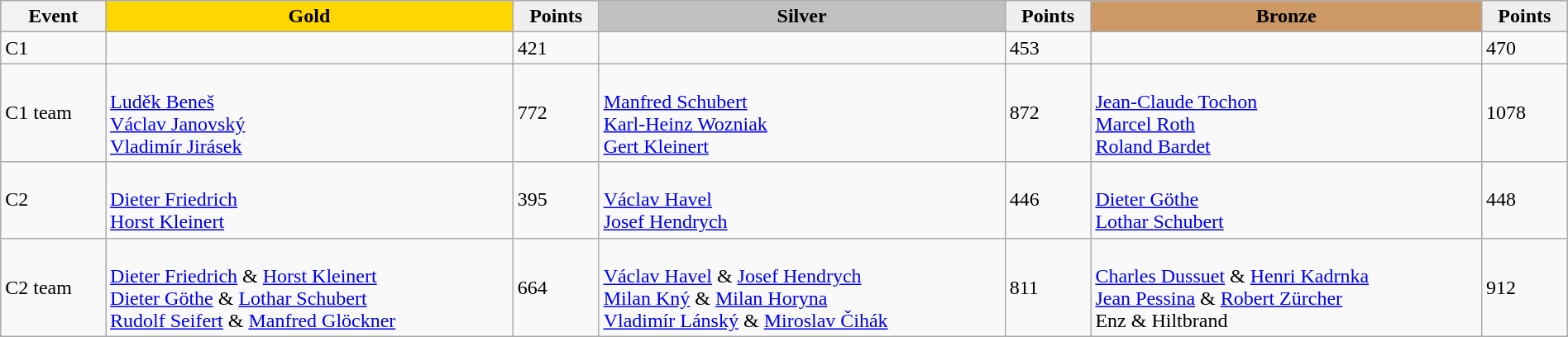<table class="wikitable" width=100%>
<tr>
<th>Event</th>
<td align=center bgcolor="gold"><strong>Gold</strong></td>
<td align=center bgcolor="EFEFEF"><strong>Points</strong></td>
<td align=center bgcolor="silver"><strong>Silver</strong></td>
<td align=center bgcolor="EFEFEF"><strong>Points</strong></td>
<td align=center bgcolor="CC9966"><strong>Bronze</strong></td>
<td align=center bgcolor="EFEFEF"><strong>Points</strong></td>
</tr>
<tr>
<td>C1</td>
<td></td>
<td>421</td>
<td></td>
<td>453</td>
<td></td>
<td>470</td>
</tr>
<tr>
<td>C1 team</td>
<td><br><a href='#'>Luděk Beneš</a><br><a href='#'>Václav Janovský</a><br><a href='#'>Vladimír Jirásek</a></td>
<td>772</td>
<td><br><a href='#'>Manfred Schubert</a><br><a href='#'>Karl-Heinz Wozniak</a><br><a href='#'>Gert Kleinert</a></td>
<td>872</td>
<td><br><a href='#'>Jean-Claude Tochon</a><br><a href='#'>Marcel Roth</a><br><a href='#'>Roland Bardet</a></td>
<td>1078</td>
</tr>
<tr>
<td>C2</td>
<td><br><a href='#'>Dieter Friedrich</a><br><a href='#'>Horst Kleinert</a></td>
<td>395</td>
<td><br><a href='#'>Václav Havel</a><br><a href='#'>Josef Hendrych</a></td>
<td>446</td>
<td><br><a href='#'>Dieter Göthe</a><br><a href='#'>Lothar Schubert</a></td>
<td>448</td>
</tr>
<tr>
<td>C2 team</td>
<td><br><a href='#'>Dieter Friedrich</a> & <a href='#'>Horst Kleinert</a><br><a href='#'>Dieter Göthe</a> & <a href='#'>Lothar Schubert</a><br><a href='#'>Rudolf Seifert</a> & <a href='#'>Manfred Glöckner</a></td>
<td>664</td>
<td><br><a href='#'>Václav Havel</a> & <a href='#'>Josef Hendrych</a><br><a href='#'>Milan Kný</a> & <a href='#'>Milan Horyna</a><br><a href='#'>Vladimír Lánský</a> & <a href='#'>Miroslav Čihák</a></td>
<td>811</td>
<td><br><a href='#'>Charles Dussuet</a> & <a href='#'>Henri Kadrnka</a><br><a href='#'>Jean Pessina</a> & <a href='#'>Robert Zürcher</a><br>Enz & Hiltbrand</td>
<td>912</td>
</tr>
</table>
